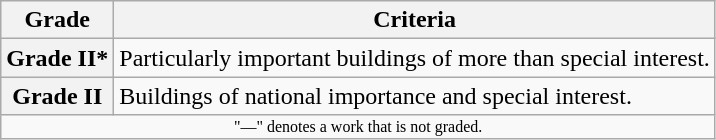<table class="wikitable" border="1">
<tr>
<th>Grade</th>
<th>Criteria</th>
</tr>
<tr>
<th>Grade II*</th>
<td>Particularly important buildings of more than special interest.</td>
</tr>
<tr>
<th>Grade II</th>
<td>Buildings of national importance and special interest.</td>
</tr>
<tr>
<td align="center" colspan="14" style="font-size: 8pt">"—" denotes a work that is not graded.</td>
</tr>
</table>
